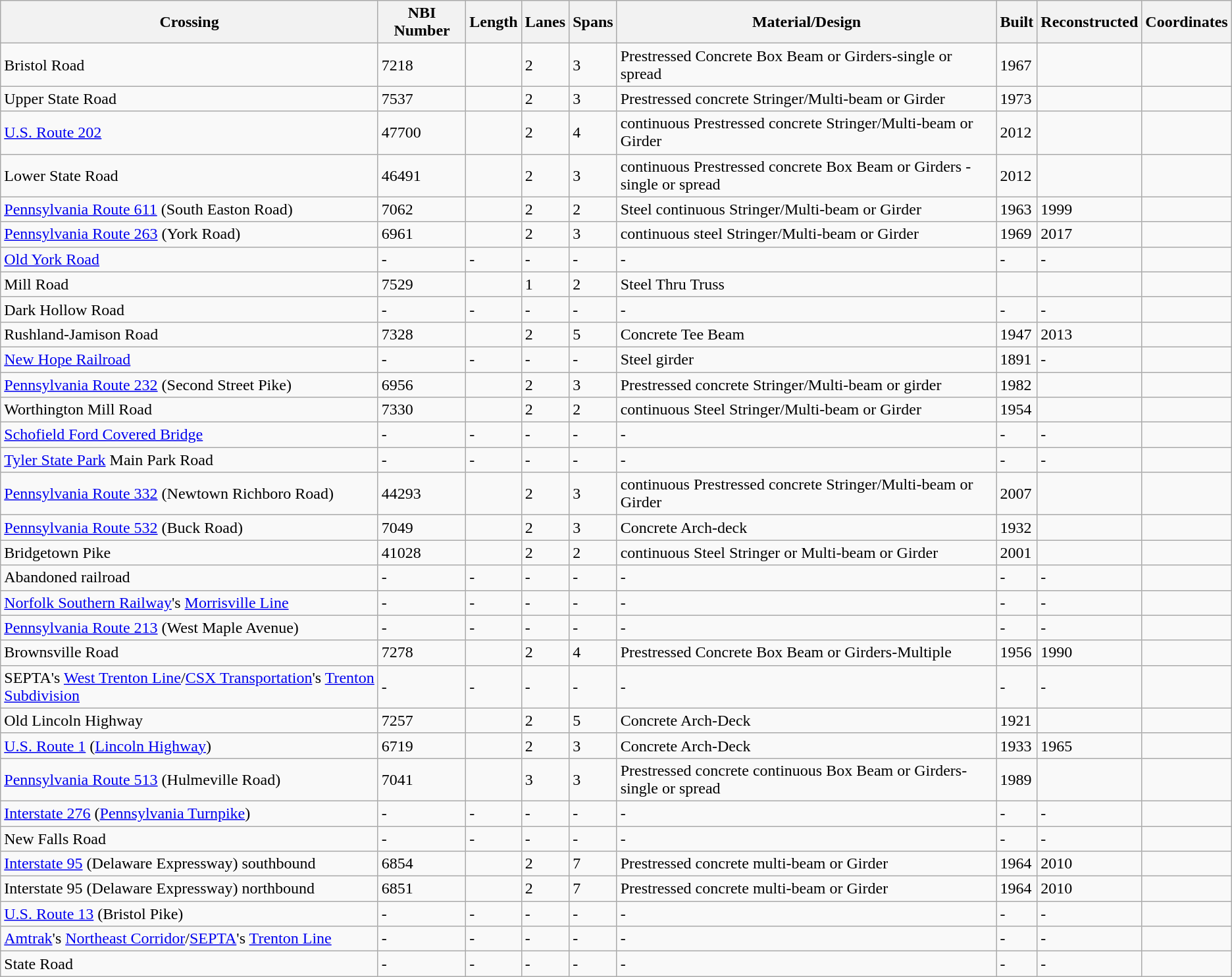<table class="wikitable">
<tr>
<th>Crossing</th>
<th>NBI Number</th>
<th>Length</th>
<th>Lanes</th>
<th>Spans</th>
<th>Material/Design</th>
<th>Built</th>
<th>Reconstructed</th>
<th>Coordinates</th>
</tr>
<tr>
<td>Bristol Road</td>
<td>7218</td>
<td></td>
<td>2</td>
<td>3</td>
<td>Prestressed Concrete Box Beam or Girders-single or spread</td>
<td>1967</td>
<td></td>
<td></td>
</tr>
<tr>
<td>Upper State Road</td>
<td>7537</td>
<td></td>
<td>2</td>
<td>3</td>
<td>Prestressed concrete Stringer/Multi-beam or Girder</td>
<td>1973</td>
<td></td>
<td></td>
</tr>
<tr>
<td><a href='#'>U.S. Route 202</a></td>
<td>47700</td>
<td></td>
<td>2</td>
<td>4</td>
<td>continuous Prestressed concrete Stringer/Multi-beam or Girder</td>
<td>2012</td>
<td></td>
<td></td>
</tr>
<tr>
<td>Lower State Road</td>
<td>46491</td>
<td></td>
<td>2</td>
<td>3</td>
<td>continuous Prestressed concrete Box Beam or Girders - single or spread</td>
<td>2012</td>
<td></td>
<td></td>
</tr>
<tr>
<td><a href='#'>Pennsylvania Route 611</a> (South Easton Road)</td>
<td>7062</td>
<td></td>
<td>2</td>
<td>2</td>
<td>Steel continuous Stringer/Multi-beam or Girder</td>
<td>1963</td>
<td>1999</td>
<td></td>
</tr>
<tr>
<td><a href='#'>Pennsylvania Route 263</a> (York Road)</td>
<td>6961</td>
<td></td>
<td>2</td>
<td>3</td>
<td>continuous steel Stringer/Multi-beam or Girder</td>
<td>1969</td>
<td>2017</td>
<td></td>
</tr>
<tr>
<td><a href='#'>Old York Road</a></td>
<td>-</td>
<td>-</td>
<td>-</td>
<td>-</td>
<td>-</td>
<td>-</td>
<td>-</td>
<td></td>
</tr>
<tr>
<td>Mill Road</td>
<td>7529</td>
<td></td>
<td>1</td>
<td>2</td>
<td>Steel Thru Truss</td>
<td></td>
<td></td>
<td></td>
</tr>
<tr>
<td>Dark Hollow Road</td>
<td>-</td>
<td>-</td>
<td>-</td>
<td>-</td>
<td>-</td>
<td>-</td>
<td>-</td>
<td></td>
</tr>
<tr>
<td>Rushland-Jamison Road</td>
<td>7328</td>
<td></td>
<td>2</td>
<td>5</td>
<td>Concrete Tee Beam</td>
<td>1947</td>
<td>2013</td>
<td></td>
</tr>
<tr>
<td><a href='#'>New Hope Railroad</a></td>
<td>-</td>
<td>-</td>
<td>-</td>
<td>-</td>
<td>Steel girder</td>
<td>1891</td>
<td>-</td>
<td></td>
</tr>
<tr>
<td><a href='#'>Pennsylvania Route 232</a> (Second Street Pike)</td>
<td>6956</td>
<td></td>
<td>2</td>
<td>3</td>
<td>Prestressed concrete Stringer/Multi-beam or girder</td>
<td>1982</td>
<td></td>
<td></td>
</tr>
<tr>
<td>Worthington Mill Road</td>
<td>7330</td>
<td></td>
<td>2</td>
<td>2</td>
<td>continuous Steel Stringer/Multi-beam or Girder</td>
<td>1954</td>
<td></td>
<td></td>
</tr>
<tr>
<td><a href='#'>Schofield Ford Covered Bridge</a></td>
<td>-</td>
<td>-</td>
<td>-</td>
<td>-</td>
<td>-</td>
<td>-</td>
<td>-</td>
<td></td>
</tr>
<tr>
<td><a href='#'>Tyler State Park</a> Main Park Road</td>
<td>-</td>
<td>-</td>
<td>-</td>
<td>-</td>
<td>-</td>
<td>-</td>
<td>-</td>
<td></td>
</tr>
<tr>
<td><a href='#'>Pennsylvania Route 332</a> (Newtown Richboro Road)</td>
<td>44293</td>
<td></td>
<td>2</td>
<td>3</td>
<td>continuous Prestressed concrete Stringer/Multi-beam or Girder</td>
<td>2007</td>
<td></td>
<td></td>
</tr>
<tr>
<td><a href='#'>Pennsylvania Route 532</a> (Buck Road)</td>
<td>7049</td>
<td></td>
<td>2</td>
<td>3</td>
<td>Concrete Arch-deck</td>
<td>1932</td>
<td></td>
<td></td>
</tr>
<tr>
<td>Bridgetown Pike</td>
<td>41028</td>
<td></td>
<td>2</td>
<td>2</td>
<td>continuous Steel Stringer or Multi-beam or Girder</td>
<td>2001</td>
<td></td>
<td></td>
</tr>
<tr>
<td>Abandoned railroad</td>
<td>-</td>
<td>-</td>
<td>-</td>
<td>-</td>
<td>-</td>
<td>-</td>
<td>-</td>
<td></td>
</tr>
<tr>
<td><a href='#'>Norfolk Southern Railway</a>'s <a href='#'>Morrisville Line</a></td>
<td>-</td>
<td>-</td>
<td>-</td>
<td>-</td>
<td>-</td>
<td>-</td>
<td>-</td>
<td></td>
</tr>
<tr>
<td><a href='#'>Pennsylvania Route 213</a> (West Maple Avenue)</td>
<td>-</td>
<td>-</td>
<td>-</td>
<td>-</td>
<td>-</td>
<td>-</td>
<td>-</td>
<td></td>
</tr>
<tr>
<td>Brownsville Road</td>
<td>7278</td>
<td></td>
<td>2</td>
<td>4</td>
<td>Prestressed Concrete Box Beam or Girders-Multiple</td>
<td>1956</td>
<td>1990</td>
<td></td>
</tr>
<tr>
<td>SEPTA's <a href='#'>West Trenton Line</a>/<a href='#'>CSX Transportation</a>'s <a href='#'>Trenton Subdivision</a></td>
<td>-</td>
<td>-</td>
<td>-</td>
<td>-</td>
<td>-</td>
<td>-</td>
<td>-</td>
<td></td>
</tr>
<tr>
<td>Old Lincoln Highway</td>
<td>7257</td>
<td></td>
<td>2</td>
<td>5</td>
<td>Concrete Arch-Deck</td>
<td>1921</td>
<td></td>
<td></td>
</tr>
<tr>
<td><a href='#'>U.S. Route 1</a> (<a href='#'>Lincoln Highway</a>)</td>
<td>6719</td>
<td></td>
<td>2</td>
<td>3</td>
<td>Concrete Arch-Deck</td>
<td>1933</td>
<td>1965</td>
<td></td>
</tr>
<tr>
<td><a href='#'>Pennsylvania Route 513</a> (Hulmeville Road)</td>
<td>7041</td>
<td></td>
<td>3</td>
<td>3</td>
<td>Prestressed concrete continuous Box Beam or Girders-single or spread</td>
<td>1989</td>
<td></td>
<td></td>
</tr>
<tr>
<td><a href='#'>Interstate 276</a> (<a href='#'>Pennsylvania Turnpike</a>)</td>
<td>-</td>
<td>-</td>
<td>-</td>
<td>-</td>
<td>-</td>
<td>-</td>
<td>-</td>
<td></td>
</tr>
<tr>
<td>New Falls Road</td>
<td>-</td>
<td>-</td>
<td>-</td>
<td>-</td>
<td>-</td>
<td>-</td>
<td>-</td>
<td></td>
</tr>
<tr>
<td><a href='#'>Interstate 95</a> (Delaware Expressway) southbound</td>
<td>6854</td>
<td></td>
<td>2</td>
<td>7</td>
<td>Prestressed concrete multi-beam or Girder</td>
<td>1964</td>
<td>2010</td>
<td></td>
</tr>
<tr>
<td>Interstate 95 (Delaware Expressway) northbound</td>
<td>6851</td>
<td></td>
<td>2</td>
<td>7</td>
<td>Prestressed concrete multi-beam or Girder</td>
<td>1964</td>
<td>2010</td>
<td></td>
</tr>
<tr>
<td><a href='#'>U.S. Route 13</a> (Bristol Pike)</td>
<td>-</td>
<td>-</td>
<td>-</td>
<td>-</td>
<td>-</td>
<td>-</td>
<td>-</td>
<td></td>
</tr>
<tr>
<td><a href='#'>Amtrak</a>'s <a href='#'>Northeast Corridor</a>/<a href='#'>SEPTA</a>'s <a href='#'>Trenton Line</a></td>
<td>-</td>
<td>-</td>
<td>-</td>
<td>-</td>
<td>-</td>
<td>-</td>
<td>-</td>
<td></td>
</tr>
<tr>
<td>State Road</td>
<td>-</td>
<td>-</td>
<td>-</td>
<td>-</td>
<td>-</td>
<td>-</td>
<td>-</td>
<td></td>
</tr>
</table>
